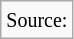<table class="wikitable">
<tr>
<td><small>Source:</small></td>
</tr>
</table>
